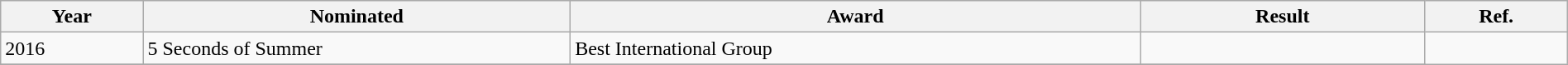<table class="wikitable" style="width:100%;">
<tr>
<th width=5%>Year</th>
<th style="width:15%;">Nominated</th>
<th style="width:20%;">Award</th>
<th style="width:10%;">Result</th>
<th style="width:5%;">Ref.</th>
</tr>
<tr>
<td>2016</td>
<td>5 Seconds of Summer</td>
<td>Best International Group</td>
<td></td>
<td rowspan="4"></td>
</tr>
<tr>
</tr>
</table>
